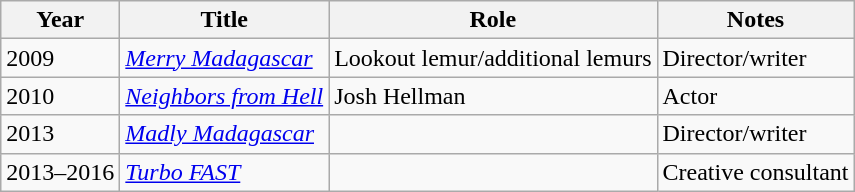<table class="wikitable sortable">
<tr>
<th>Year</th>
<th>Title</th>
<th>Role</th>
<th>Notes</th>
</tr>
<tr>
<td>2009</td>
<td><em><a href='#'>Merry Madagascar</a></em></td>
<td>Lookout lemur/additional lemurs</td>
<td>Director/writer</td>
</tr>
<tr>
<td>2010</td>
<td><em><a href='#'>Neighbors from Hell</a></em></td>
<td>Josh Hellman</td>
<td>Actor</td>
</tr>
<tr>
<td>2013</td>
<td><em><a href='#'>Madly Madagascar</a></em></td>
<td></td>
<td>Director/writer</td>
</tr>
<tr>
<td>2013–2016</td>
<td><em><a href='#'>Turbo FAST</a></em></td>
<td></td>
<td>Creative consultant</td>
</tr>
</table>
